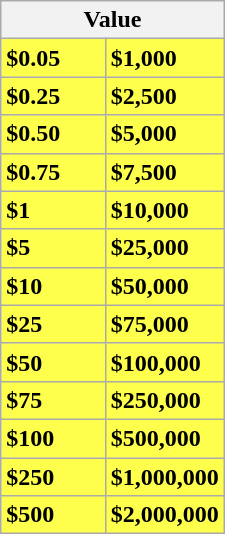<table class="wikitable" style="width:150px">
<tr>
<th colspan=2><strong>Value</strong></th>
</tr>
<tr style="background:#feff4c;">
<td style="width:65px; "><strong>$0.05</strong></td>
<td><strong>$1,000</strong></td>
</tr>
<tr style="background:#feff4c;">
<td><strong>$0.25</strong></td>
<td><strong>$2,500</strong></td>
</tr>
<tr style="background:#feff4c;">
<td><strong>$0.50</strong></td>
<td><strong>$5,000</strong></td>
</tr>
<tr style="background:#feff4c;">
<td><strong>$0.75</strong></td>
<td><strong>$7,500</strong></td>
</tr>
<tr style="background:#feff4c;">
<td><strong>$1</strong></td>
<td><strong>$10,000</strong></td>
</tr>
<tr style="background:#feff4c;">
<td><strong>$5</strong></td>
<td><strong>$25,000</strong></td>
</tr>
<tr style="background:#feff4c;">
<td><strong>$10</strong></td>
<td><strong>$50,000</strong></td>
</tr>
<tr style="background:#feff4c;">
<td><strong>$25</strong></td>
<td><strong>$75,000</strong></td>
</tr>
<tr style="background:#feff4c;">
<td><strong>$50</strong></td>
<td><strong>$100,000</strong></td>
</tr>
<tr style="background:#feff4c;">
<td><strong>$75</strong></td>
<td><strong>$250,000</strong></td>
</tr>
<tr style="background:#feff4c;">
<td><strong>$100</strong></td>
<td><strong>$500,000</strong></td>
</tr>
<tr style="background:#feff4c;">
<td><strong>$250</strong></td>
<td><strong>$1,000,000</strong></td>
</tr>
<tr style="background:#feff4c;">
<td><strong>$500</strong></td>
<td><strong>$2,000,000</strong></td>
</tr>
</table>
